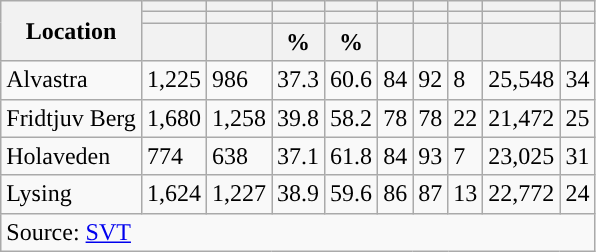<table role="presentation" class="wikitable sortable mw-collapsible">
<tr>
<th rowspan="3">Location</th>
<th></th>
<th></th>
<th></th>
<th></th>
<th></th>
<th></th>
<th></th>
<th></th>
<th></th>
</tr>
<tr>
<th></th>
<th></th>
<th style="background:"></th>
<th style="background:"></th>
<th></th>
<th></th>
<th></th>
<th></th>
<th></th>
</tr>
<tr>
<th data-sort-type="number"></th>
<th data-sort-type="number"></th>
<th data-sort-type="number">%</th>
<th data-sort-type="number">%</th>
<th data-sort-type="number"></th>
<th data-sort-type="number"></th>
<th data-sort-type="number"></th>
<th data-sort-type="number"></th>
<th data-sort-type="number"></th>
</tr>
<tr>
<td align="left">Alvastra</td>
<td>1,225</td>
<td>986</td>
<td>37.3</td>
<td>60.6</td>
<td>84</td>
<td>92</td>
<td>8</td>
<td>25,548</td>
<td>34</td>
</tr>
<tr>
<td align="left">Fridtjuv Berg</td>
<td>1,680</td>
<td>1,258</td>
<td>39.8</td>
<td>58.2</td>
<td>78</td>
<td>78</td>
<td>22</td>
<td>21,472</td>
<td>25</td>
</tr>
<tr>
<td align="left">Holaveden</td>
<td>774</td>
<td>638</td>
<td>37.1</td>
<td>61.8</td>
<td>84</td>
<td>93</td>
<td>7</td>
<td>23,025</td>
<td>31</td>
</tr>
<tr>
<td align="left">Lysing</td>
<td>1,624</td>
<td>1,227</td>
<td>38.9</td>
<td>59.6</td>
<td>86</td>
<td>87</td>
<td>13</td>
<td>22,772</td>
<td>24</td>
</tr>
<tr>
<td colspan="10" align="left">Source: <a href='#'>SVT</a></td>
</tr>
</table>
